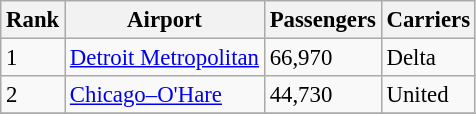<table class="wikitable sortable" style="font-size:95%;">
<tr>
<th>Rank</th>
<th>Airport</th>
<th>Passengers</th>
<th>Carriers</th>
</tr>
<tr>
<td>1</td>
<td><a href='#'>Detroit Metropolitan</a></td>
<td>66,970</td>
<td>Delta</td>
</tr>
<tr>
<td>2</td>
<td><a href='#'>Chicago–O'Hare</a></td>
<td>44,730</td>
<td>United</td>
</tr>
<tr>
</tr>
</table>
